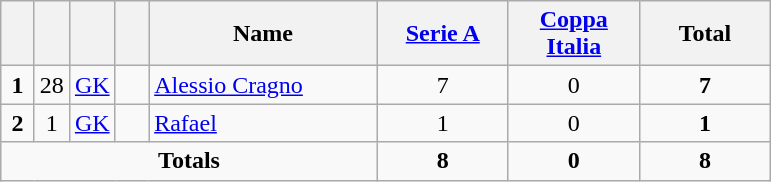<table class="wikitable" style="text-align:center">
<tr>
<th width=15></th>
<th width=15></th>
<th width=15></th>
<th width=15></th>
<th width=145>Name</th>
<th width=80><strong><a href='#'>Serie A</a></strong></th>
<th width=80><strong><a href='#'>Coppa Italia</a></strong></th>
<th width=80>Total</th>
</tr>
<tr>
<td><strong>1</strong></td>
<td>28</td>
<td><a href='#'>GK</a></td>
<td></td>
<td align=left><a href='#'>Alessio Cragno</a></td>
<td>7</td>
<td>0</td>
<td><strong>7</strong></td>
</tr>
<tr>
<td><strong>2</strong></td>
<td>1</td>
<td><a href='#'>GK</a></td>
<td></td>
<td align=left><a href='#'>Rafael</a></td>
<td>1</td>
<td>0</td>
<td><strong>1</strong></td>
</tr>
<tr>
<td colspan=5><strong>Totals</strong></td>
<td><strong>8</strong></td>
<td><strong>0</strong></td>
<td><strong>8</strong></td>
</tr>
</table>
